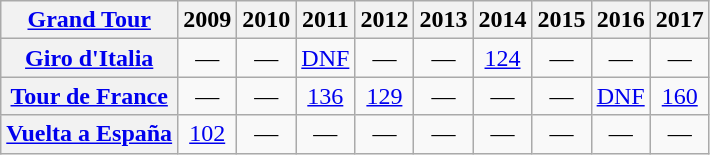<table class="wikitable plainrowheaders">
<tr>
<th scope="col"><a href='#'>Grand Tour</a></th>
<th scope="col">2009</th>
<th scope="col">2010</th>
<th scope="col">2011</th>
<th scope="col">2012</th>
<th scope="col">2013</th>
<th scope="col">2014</th>
<th scope="col">2015</th>
<th scope="col">2016</th>
<th scope="col">2017</th>
</tr>
<tr style="text-align:center;">
<th scope="row"> <a href='#'>Giro d'Italia</a></th>
<td>—</td>
<td>—</td>
<td><a href='#'>DNF</a></td>
<td>—</td>
<td>—</td>
<td><a href='#'>124</a></td>
<td>—</td>
<td>—</td>
<td>—</td>
</tr>
<tr style="text-align:center;">
<th scope="row"> <a href='#'>Tour de France</a></th>
<td>—</td>
<td>—</td>
<td><a href='#'>136</a></td>
<td><a href='#'>129</a></td>
<td>—</td>
<td>—</td>
<td>—</td>
<td><a href='#'>DNF</a></td>
<td><a href='#'>160</a></td>
</tr>
<tr style="text-align:center;">
<th scope="row"> <a href='#'>Vuelta a España</a></th>
<td><a href='#'>102</a></td>
<td>—</td>
<td>—</td>
<td>—</td>
<td>—</td>
<td>—</td>
<td>—</td>
<td>—</td>
<td>—</td>
</tr>
</table>
